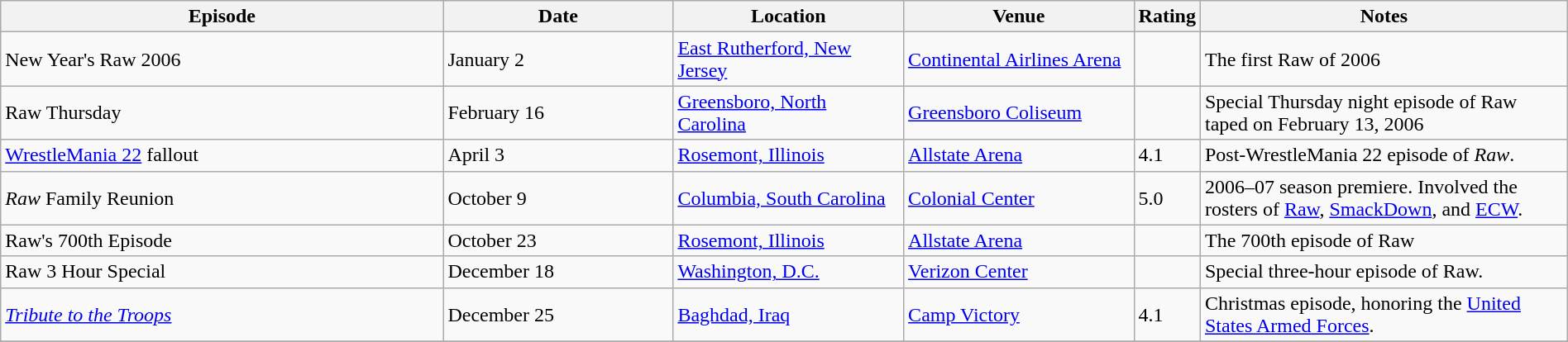<table class="wikitable plainrowheaders sortable" style="width:100%;">
<tr>
<th style="width:29%;">Episode</th>
<th style="width:15%;">Date</th>
<th style="width:15%;">Location</th>
<th style="width:15%;">Venue</th>
<th style="width:2%;">Rating</th>
<th style="width:99%;">Notes</th>
</tr>
<tr>
<td>New Year's Raw 2006</td>
<td>January 2</td>
<td><a href='#'>East Rutherford, New Jersey</a></td>
<td><a href='#'>Continental Airlines Arena</a></td>
<td></td>
<td>The first Raw of 2006</td>
</tr>
<tr>
<td>Raw Thursday</td>
<td>February 16</td>
<td><a href='#'>Greensboro, North Carolina</a></td>
<td><a href='#'>Greensboro Coliseum</a></td>
<td></td>
<td>Special Thursday night episode of Raw taped on February 13, 2006</td>
</tr>
<tr>
<td><a href='#'>WrestleMania 22</a> fallout</td>
<td>April 3</td>
<td><a href='#'>Rosemont, Illinois</a></td>
<td><a href='#'>Allstate Arena</a></td>
<td>4.1</td>
<td>Post-WrestleMania 22 episode of <em>Raw</em>.</td>
</tr>
<tr>
<td><em>Raw</em> Family Reunion</td>
<td>October 9</td>
<td><a href='#'>Columbia, South Carolina</a></td>
<td><a href='#'>Colonial Center</a></td>
<td>5.0</td>
<td>2006–07 season premiere. Involved the rosters of <a href='#'>Raw</a>, <a href='#'>SmackDown</a>, and <a href='#'>ECW</a>.</td>
</tr>
<tr>
<td>Raw's 700th Episode</td>
<td>October 23</td>
<td><a href='#'>Rosemont, Illinois</a></td>
<td><a href='#'>Allstate Arena</a></td>
<td></td>
<td>The 700th episode of Raw</td>
</tr>
<tr>
<td>Raw 3 Hour Special</td>
<td>December 18</td>
<td><a href='#'>Washington, D.C.</a></td>
<td><a href='#'>Verizon Center</a></td>
<td></td>
<td>Special three-hour episode of Raw.</td>
</tr>
<tr>
<td><em><a href='#'>Tribute to the Troops</a></em></td>
<td>December 25</td>
<td><a href='#'>Baghdad, Iraq</a></td>
<td><a href='#'>Camp Victory</a></td>
<td>4.1</td>
<td>Christmas episode, honoring the <a href='#'>United States Armed Forces</a>.</td>
</tr>
<tr>
</tr>
</table>
